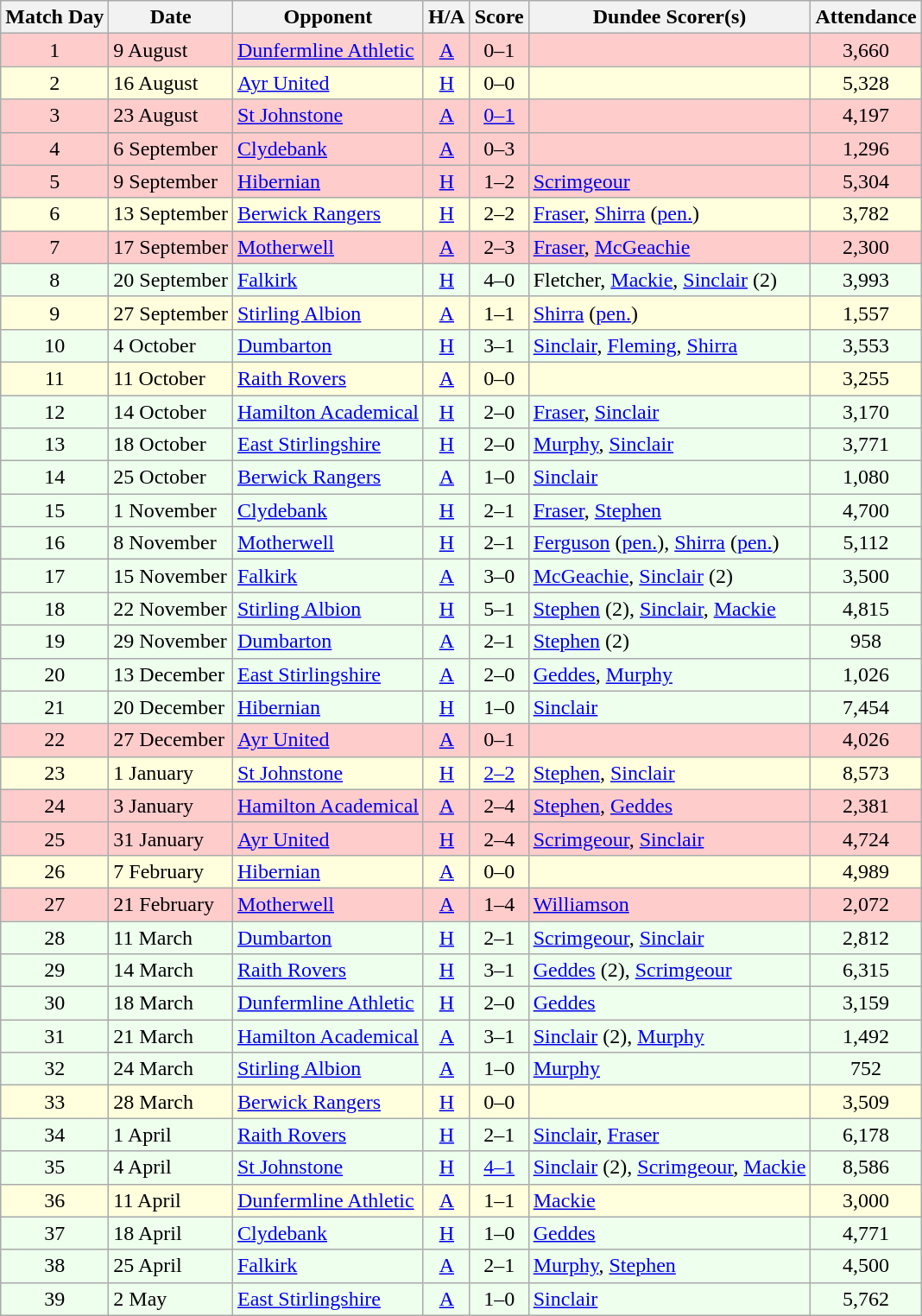<table class="wikitable" style="text-align:center">
<tr>
<th>Match Day</th>
<th>Date</th>
<th>Opponent</th>
<th>H/A</th>
<th>Score</th>
<th>Dundee Scorer(s)</th>
<th>Attendance</th>
</tr>
<tr bgcolor="#FFCCCC">
<td>1</td>
<td align="left">9 August</td>
<td align="left"><a href='#'>Dunfermline Athletic</a></td>
<td><a href='#'>A</a></td>
<td>0–1</td>
<td align="left"></td>
<td>3,660</td>
</tr>
<tr bgcolor="#FFFFDD">
<td>2</td>
<td align="left">16 August</td>
<td align="left"><a href='#'>Ayr United</a></td>
<td><a href='#'>H</a></td>
<td>0–0</td>
<td align="left"></td>
<td>5,328</td>
</tr>
<tr bgcolor="#FFCCCC">
<td>3</td>
<td align="left">23 August</td>
<td align="left"><a href='#'>St Johnstone</a></td>
<td><a href='#'>A</a></td>
<td><a href='#'>0–1</a></td>
<td align="left"></td>
<td>4,197</td>
</tr>
<tr bgcolor="#FFCCCC">
<td>4</td>
<td align="left">6 September</td>
<td align="left"><a href='#'>Clydebank</a></td>
<td><a href='#'>A</a></td>
<td>0–3</td>
<td align="left"></td>
<td>1,296</td>
</tr>
<tr bgcolor="#FFCCCC">
<td>5</td>
<td align="left">9 September</td>
<td align="left"><a href='#'>Hibernian</a></td>
<td><a href='#'>H</a></td>
<td>1–2</td>
<td align="left"><a href='#'>Scrimgeour</a></td>
<td>5,304</td>
</tr>
<tr bgcolor="#FFFFDD">
<td>6</td>
<td align="left">13 September</td>
<td align="left"><a href='#'>Berwick Rangers</a></td>
<td><a href='#'>H</a></td>
<td>2–2</td>
<td align="left"><a href='#'>Fraser</a>, <a href='#'>Shirra</a> (<a href='#'>pen.</a>)</td>
<td>3,782</td>
</tr>
<tr bgcolor="#FFCCCC">
<td>7</td>
<td align="left">17 September</td>
<td align="left"><a href='#'>Motherwell</a></td>
<td><a href='#'>A</a></td>
<td>2–3</td>
<td align="left"><a href='#'>Fraser</a>, <a href='#'>McGeachie</a></td>
<td>2,300</td>
</tr>
<tr bgcolor="#EEFFEE">
<td>8</td>
<td align="left">20 September</td>
<td align="left"><a href='#'>Falkirk</a></td>
<td><a href='#'>H</a></td>
<td>4–0</td>
<td align="left">Fletcher, <a href='#'>Mackie</a>, <a href='#'>Sinclair</a> (2)</td>
<td>3,993</td>
</tr>
<tr bgcolor="#FFFFDD">
<td>9</td>
<td align="left">27 September</td>
<td align="left"><a href='#'>Stirling Albion</a></td>
<td><a href='#'>A</a></td>
<td>1–1</td>
<td align="left"><a href='#'>Shirra</a> (<a href='#'>pen.</a>)</td>
<td>1,557</td>
</tr>
<tr bgcolor="#EEFFEE">
<td>10</td>
<td align="left">4 October</td>
<td align="left"><a href='#'>Dumbarton</a></td>
<td><a href='#'>H</a></td>
<td>3–1</td>
<td align="left"><a href='#'>Sinclair</a>, <a href='#'>Fleming</a>, <a href='#'>Shirra</a></td>
<td>3,553</td>
</tr>
<tr bgcolor="#FFFFDD">
<td>11</td>
<td align="left">11 October</td>
<td align="left"><a href='#'>Raith Rovers</a></td>
<td><a href='#'>A</a></td>
<td>0–0</td>
<td align="left"></td>
<td>3,255</td>
</tr>
<tr bgcolor="#EEFFEE">
<td>12</td>
<td align="left">14 October</td>
<td align="left"><a href='#'>Hamilton Academical</a></td>
<td><a href='#'>H</a></td>
<td>2–0</td>
<td align="left"><a href='#'>Fraser</a>, <a href='#'>Sinclair</a></td>
<td>3,170</td>
</tr>
<tr bgcolor="#EEFFEE">
<td>13</td>
<td align="left">18 October</td>
<td align="left"><a href='#'>East Stirlingshire</a></td>
<td><a href='#'>H</a></td>
<td>2–0</td>
<td align="left"><a href='#'>Murphy</a>, <a href='#'>Sinclair</a></td>
<td>3,771</td>
</tr>
<tr bgcolor="#EEFFEE">
<td>14</td>
<td align="left">25 October</td>
<td align="left"><a href='#'>Berwick Rangers</a></td>
<td><a href='#'>A</a></td>
<td>1–0</td>
<td align="left"><a href='#'>Sinclair</a></td>
<td>1,080</td>
</tr>
<tr bgcolor="#EEFFEE">
<td>15</td>
<td align="left">1 November</td>
<td align="left"><a href='#'>Clydebank</a></td>
<td><a href='#'>H</a></td>
<td>2–1</td>
<td align="left"><a href='#'>Fraser</a>, <a href='#'>Stephen</a></td>
<td>4,700</td>
</tr>
<tr bgcolor="#EEFFEE">
<td>16</td>
<td align="left">8 November</td>
<td align="left"><a href='#'>Motherwell</a></td>
<td><a href='#'>H</a></td>
<td>2–1</td>
<td align="left"><a href='#'>Ferguson</a> (<a href='#'>pen.</a>), <a href='#'>Shirra</a> (<a href='#'>pen.</a>)</td>
<td>5,112</td>
</tr>
<tr bgcolor="#EEFFEE">
<td>17</td>
<td align="left">15 November</td>
<td align="left"><a href='#'>Falkirk</a></td>
<td><a href='#'>A</a></td>
<td>3–0</td>
<td align="left"><a href='#'>McGeachie</a>, <a href='#'>Sinclair</a> (2)</td>
<td>3,500</td>
</tr>
<tr bgcolor="#EEFFEE">
<td>18</td>
<td align="left">22 November</td>
<td align="left"><a href='#'>Stirling Albion</a></td>
<td><a href='#'>H</a></td>
<td>5–1</td>
<td align="left"><a href='#'>Stephen</a> (2), <a href='#'>Sinclair</a>, <a href='#'>Mackie</a></td>
<td>4,815</td>
</tr>
<tr bgcolor="#EEFFEE">
<td>19</td>
<td align="left">29 November</td>
<td align="left"><a href='#'>Dumbarton</a></td>
<td><a href='#'>A</a></td>
<td>2–1</td>
<td align="left"><a href='#'>Stephen</a> (2)</td>
<td>958</td>
</tr>
<tr bgcolor="#EEFFEE">
<td>20</td>
<td align="left">13 December</td>
<td align="left"><a href='#'>East Stirlingshire</a></td>
<td><a href='#'>A</a></td>
<td>2–0</td>
<td align="left"><a href='#'>Geddes</a>, <a href='#'>Murphy</a></td>
<td>1,026</td>
</tr>
<tr bgcolor="#EEFFEE">
<td>21</td>
<td align="left">20 December</td>
<td align="left"><a href='#'>Hibernian</a></td>
<td><a href='#'>H</a></td>
<td>1–0</td>
<td align="left"><a href='#'>Sinclair</a></td>
<td>7,454</td>
</tr>
<tr bgcolor="#FFCCCC">
<td>22</td>
<td align="left">27 December</td>
<td align="left"><a href='#'>Ayr United</a></td>
<td><a href='#'>A</a></td>
<td>0–1</td>
<td align="left"></td>
<td>4,026</td>
</tr>
<tr bgcolor="#FFFFDD">
<td>23</td>
<td align="left">1 January</td>
<td align="left"><a href='#'>St Johnstone</a></td>
<td><a href='#'>H</a></td>
<td><a href='#'>2–2</a></td>
<td align="left"><a href='#'>Stephen</a>, <a href='#'>Sinclair</a></td>
<td>8,573</td>
</tr>
<tr bgcolor="#FFCCCC">
<td>24</td>
<td align="left">3 January</td>
<td align="left"><a href='#'>Hamilton Academical</a></td>
<td><a href='#'>A</a></td>
<td>2–4</td>
<td align="left"><a href='#'>Stephen</a>, <a href='#'>Geddes</a></td>
<td>2,381</td>
</tr>
<tr bgcolor="#FFCCCC">
<td>25</td>
<td align="left">31 January</td>
<td align="left"><a href='#'>Ayr United</a></td>
<td><a href='#'>H</a></td>
<td>2–4</td>
<td align="left"><a href='#'>Scrimgeour</a>, <a href='#'>Sinclair</a></td>
<td>4,724</td>
</tr>
<tr bgcolor="#FFFFDD">
<td>26</td>
<td align="left">7 February</td>
<td align="left"><a href='#'>Hibernian</a></td>
<td><a href='#'>A</a></td>
<td>0–0</td>
<td align="left"></td>
<td>4,989</td>
</tr>
<tr bgcolor="#FFCCCC">
<td>27</td>
<td align="left">21 February</td>
<td align="left"><a href='#'>Motherwell</a></td>
<td><a href='#'>A</a></td>
<td>1–4</td>
<td align="left"><a href='#'>Williamson</a></td>
<td>2,072</td>
</tr>
<tr bgcolor="#EEFFEE">
<td>28</td>
<td align="left">11 March</td>
<td align="left"><a href='#'>Dumbarton</a></td>
<td><a href='#'>H</a></td>
<td>2–1</td>
<td align="left"><a href='#'>Scrimgeour</a>, <a href='#'>Sinclair</a></td>
<td>2,812</td>
</tr>
<tr bgcolor="#EEFFEE">
<td>29</td>
<td align="left">14 March</td>
<td align="left"><a href='#'>Raith Rovers</a></td>
<td><a href='#'>H</a></td>
<td>3–1</td>
<td align="left"><a href='#'>Geddes</a> (2), <a href='#'>Scrimgeour</a></td>
<td>6,315</td>
</tr>
<tr bgcolor="#EEFFEE">
<td>30</td>
<td align="left">18 March</td>
<td align="left"><a href='#'>Dunfermline Athletic</a></td>
<td><a href='#'>H</a></td>
<td>2–0</td>
<td align="left"><a href='#'>Geddes</a></td>
<td>3,159</td>
</tr>
<tr bgcolor="#EEFFEE">
<td>31</td>
<td align="left">21 March</td>
<td align="left"><a href='#'>Hamilton Academical</a></td>
<td><a href='#'>A</a></td>
<td>3–1</td>
<td align="left"><a href='#'>Sinclair</a> (2), <a href='#'>Murphy</a></td>
<td>1,492</td>
</tr>
<tr bgcolor="#EEFFEE">
<td>32</td>
<td align="left">24 March</td>
<td align="left"><a href='#'>Stirling Albion</a></td>
<td><a href='#'>A</a></td>
<td>1–0</td>
<td align="left"><a href='#'>Murphy</a></td>
<td>752</td>
</tr>
<tr bgcolor="#FFFFDD">
<td>33</td>
<td align="left">28 March</td>
<td align="left"><a href='#'>Berwick Rangers</a></td>
<td><a href='#'>H</a></td>
<td>0–0</td>
<td align="left"></td>
<td>3,509</td>
</tr>
<tr bgcolor="#EEFFEE">
<td>34</td>
<td align="left">1 April</td>
<td align="left"><a href='#'>Raith Rovers</a></td>
<td><a href='#'>H</a></td>
<td>2–1</td>
<td align="left"><a href='#'>Sinclair</a>, <a href='#'>Fraser</a></td>
<td>6,178</td>
</tr>
<tr bgcolor="#EEFFEE">
<td>35</td>
<td align="left">4 April</td>
<td align="left"><a href='#'>St Johnstone</a></td>
<td><a href='#'>H</a></td>
<td><a href='#'>4–1</a></td>
<td align="left"><a href='#'>Sinclair</a> (2), <a href='#'>Scrimgeour</a>, <a href='#'>Mackie</a></td>
<td>8,586</td>
</tr>
<tr bgcolor="#FFFFDD">
<td>36</td>
<td align="left">11 April</td>
<td align="left"><a href='#'>Dunfermline Athletic</a></td>
<td><a href='#'>A</a></td>
<td>1–1</td>
<td align="left"><a href='#'>Mackie</a></td>
<td>3,000</td>
</tr>
<tr bgcolor="#EEFFEE">
<td>37</td>
<td align="left">18 April</td>
<td align="left"><a href='#'>Clydebank</a></td>
<td><a href='#'>H</a></td>
<td>1–0</td>
<td align="left"><a href='#'>Geddes</a></td>
<td>4,771</td>
</tr>
<tr bgcolor="#EEFFEE">
<td>38</td>
<td align="left">25 April</td>
<td align="left"><a href='#'>Falkirk</a></td>
<td><a href='#'>A</a></td>
<td>2–1</td>
<td align="left"><a href='#'>Murphy</a>, <a href='#'>Stephen</a></td>
<td>4,500</td>
</tr>
<tr bgcolor="#EEFFEE">
<td>39</td>
<td align="left">2 May</td>
<td align="left"><a href='#'>East Stirlingshire</a></td>
<td><a href='#'>A</a></td>
<td>1–0</td>
<td align="left"><a href='#'>Sinclair</a></td>
<td>5,762</td>
</tr>
</table>
